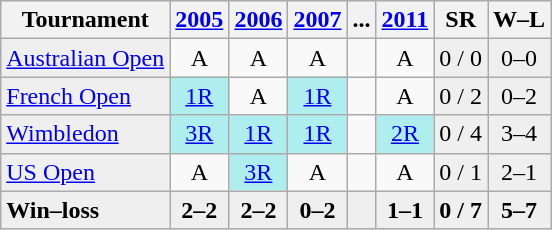<table class=wikitable style=text-align:center>
<tr>
<th>Tournament</th>
<th><a href='#'>2005</a></th>
<th><a href='#'>2006</a></th>
<th><a href='#'>2007</a></th>
<th>...</th>
<th><a href='#'>2011</a></th>
<th>SR</th>
<th>W–L</th>
</tr>
<tr>
<td align=left bgcolor=efefef><a href='#'>Australian Open</a></td>
<td>A</td>
<td>A</td>
<td>A</td>
<td></td>
<td>A</td>
<td bgcolor=efefef>0 / 0</td>
<td bgcolor=efefef>0–0</td>
</tr>
<tr>
<td align=left bgcolor=efefef><a href='#'>French Open</a></td>
<td bgcolor=afeeee><a href='#'>1R</a></td>
<td>A</td>
<td bgcolor=afeeee><a href='#'>1R</a></td>
<td></td>
<td>A</td>
<td bgcolor=efefef>0 / 2</td>
<td bgcolor=efefef>0–2</td>
</tr>
<tr>
<td align=left bgcolor=efefef><a href='#'>Wimbledon</a></td>
<td bgcolor=afeeee><a href='#'>3R</a></td>
<td bgcolor=afeeee><a href='#'>1R</a></td>
<td bgcolor=afeeee><a href='#'>1R</a></td>
<td></td>
<td bgcolor=afeeee><a href='#'>2R</a></td>
<td bgcolor=efefef>0 / 4</td>
<td bgcolor=efefef>3–4</td>
</tr>
<tr>
<td align=left bgcolor=efefef><a href='#'>US Open</a></td>
<td>A</td>
<td bgcolor=afeeee><a href='#'>3R</a></td>
<td>A</td>
<td></td>
<td>A</td>
<td bgcolor=efefef>0 / 1</td>
<td bgcolor=efefef>2–1</td>
</tr>
<tr style=background:#efefef;font-weight:bold>
<td align=left>Win–loss</td>
<td>2–2</td>
<td>2–2</td>
<td>0–2</td>
<td></td>
<td>1–1</td>
<td>0 / 7</td>
<td>5–7</td>
</tr>
</table>
